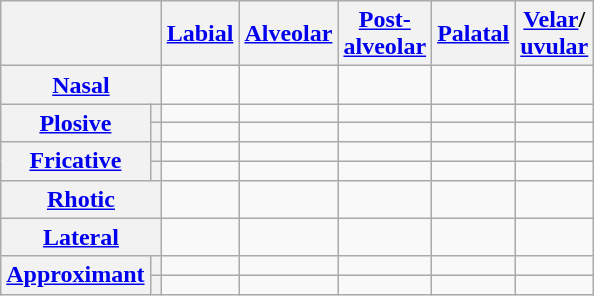<table class="wikitable" style="text-align: center;">
<tr>
<th colspan="2"></th>
<th scope="col"><a href='#'>Labial</a></th>
<th scope="col"><a href='#'>Alveolar</a></th>
<th scope="col"><a href='#'>Post-<br>alveolar</a></th>
<th scope="col"><a href='#'>Palatal</a></th>
<th scope="col"><a href='#'>Velar</a>/<br><a href='#'>uvular</a></th>
</tr>
<tr>
<th colspan="2" scope="row"><a href='#'>Nasal</a></th>
<td></td>
<td></td>
<td></td>
<td></td>
<td></td>
</tr>
<tr>
<th rowspan="2" scope="row"><a href='#'>Plosive</a></th>
<th scope="row"></th>
<td></td>
<td></td>
<td></td>
<td></td>
<td></td>
</tr>
<tr>
<th scope="row"></th>
<td></td>
<td></td>
<td></td>
<td></td>
<td></td>
</tr>
<tr>
<th rowspan="2" scope="row"><a href='#'>Fricative</a></th>
<th scope="row"></th>
<td></td>
<td></td>
<td></td>
<td></td>
<td></td>
</tr>
<tr>
<th scope="row"></th>
<td></td>
<td></td>
<td></td>
<td></td>
<td></td>
</tr>
<tr>
<th colspan="2"><a href='#'>Rhotic</a></th>
<td></td>
<td></td>
<td></td>
<td></td>
<td></td>
</tr>
<tr>
<th colspan="2"><a href='#'>Lateral</a></th>
<td></td>
<td></td>
<td></td>
<td></td>
<td></td>
</tr>
<tr>
<th rowspan="2" scope="row"><a href='#'>Approximant</a></th>
<th></th>
<td></td>
<td></td>
<td></td>
<td></td>
<td></td>
</tr>
<tr>
<th></th>
<td></td>
<td></td>
<td></td>
<td></td>
<td></td>
</tr>
</table>
